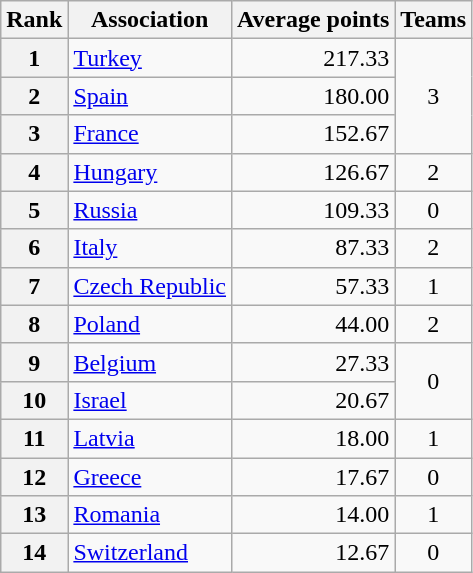<table class="wikitable">
<tr>
<th>Rank</th>
<th>Association</th>
<th>Average points</th>
<th>Teams</th>
</tr>
<tr>
<th>1</th>
<td> <a href='#'>Turkey</a></td>
<td align=right>217.33</td>
<td align=center rowspan=3>3</td>
</tr>
<tr>
<th>2</th>
<td> <a href='#'>Spain</a></td>
<td align=right>180.00</td>
</tr>
<tr>
<th>3</th>
<td> <a href='#'>France</a></td>
<td align=right>152.67</td>
</tr>
<tr>
<th>4</th>
<td> <a href='#'>Hungary</a></td>
<td align=right>126.67</td>
<td align=center rowspan=1>2</td>
</tr>
<tr>
<th>5</th>
<td> <a href='#'>Russia</a></td>
<td align=right>109.33</td>
<td align=center rowspan=1>0</td>
</tr>
<tr>
<th>6</th>
<td> <a href='#'>Italy</a></td>
<td align="right">87.33</td>
<td rowspan="1" align="center">2</td>
</tr>
<tr>
<th>7</th>
<td> <a href='#'>Czech Republic</a></td>
<td align="right">57.33</td>
<td rowspan="1" align="center">1</td>
</tr>
<tr>
<th>8</th>
<td> <a href='#'>Poland</a></td>
<td align="right">44.00</td>
<td rowspan="1" align="center">2</td>
</tr>
<tr>
<th>9</th>
<td> <a href='#'>Belgium</a></td>
<td align="right">27.33</td>
<td rowspan="2" align="center">0</td>
</tr>
<tr>
<th>10</th>
<td> <a href='#'>Israel</a></td>
<td align="right">20.67</td>
</tr>
<tr>
<th>11</th>
<td> <a href='#'>Latvia</a></td>
<td align="right">18.00</td>
<td rowspan="1" align="center">1</td>
</tr>
<tr>
<th>12</th>
<td> <a href='#'>Greece</a></td>
<td align="right">17.67</td>
<td rowspan="1" align="center">0</td>
</tr>
<tr>
<th>13</th>
<td> <a href='#'>Romania</a></td>
<td align="right">14.00</td>
<td rowspan="1" align="center">1</td>
</tr>
<tr>
<th>14</th>
<td> <a href='#'>Switzerland</a></td>
<td align="right">12.67</td>
<td rowspan="1" align="center">0</td>
</tr>
</table>
